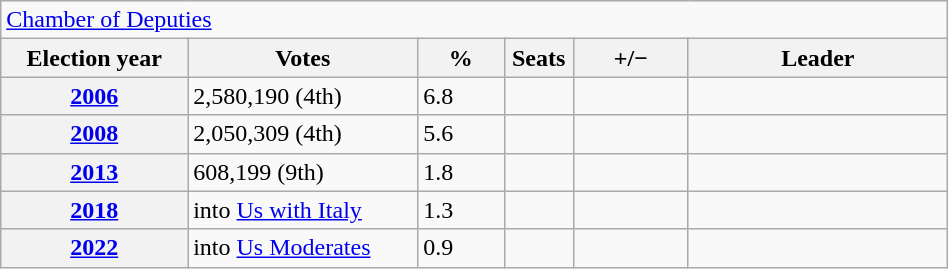<table class=wikitable style="width:50%; border:1px #AAAAFF solid">
<tr>
<td colspan=6><a href='#'>Chamber of Deputies</a></td>
</tr>
<tr>
<th width=13%>Election year</th>
<th width=16%>Votes</th>
<th width=6%>%</th>
<th width=1%>Seats</th>
<th width=8%>+/−</th>
<th width=18%>Leader</th>
</tr>
<tr>
<th><a href='#'>2006</a></th>
<td>2,580,190 (4th)</td>
<td>6.8</td>
<td></td>
<td></td>
<td></td>
</tr>
<tr>
<th><a href='#'>2008</a></th>
<td>2,050,309 (4th)</td>
<td>5.6</td>
<td></td>
<td></td>
<td></td>
</tr>
<tr>
<th><a href='#'>2013</a></th>
<td>608,199 (9th)</td>
<td>1.8</td>
<td></td>
<td></td>
<td></td>
</tr>
<tr>
<th><a href='#'>2018</a></th>
<td>into <a href='#'>Us with Italy</a></td>
<td>1.3</td>
<td></td>
<td></td>
<td></td>
</tr>
<tr>
<th><a href='#'>2022</a></th>
<td>into <a href='#'>Us Moderates</a></td>
<td>0.9</td>
<td></td>
<td></td>
<td></td>
</tr>
</table>
